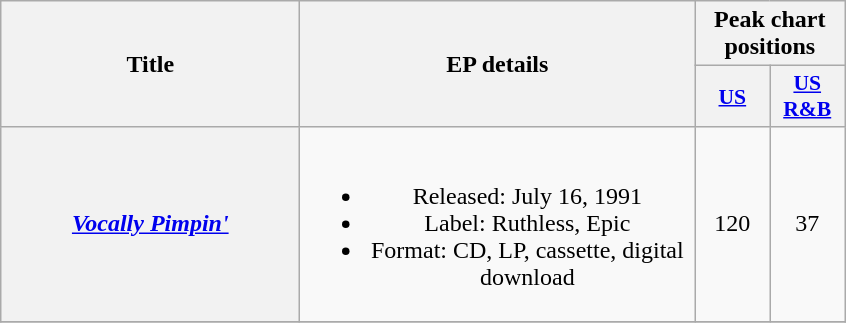<table class="wikitable plainrowheaders" style="text-align:center;" border="1">
<tr>
<th scope="col" rowspan="2" style="width:12em;">Title</th>
<th scope="col" rowspan="2" style="width:16em;">EP details</th>
<th scope="col" colspan="2">Peak chart positions</th>
</tr>
<tr>
<th scope="col" style="width:3em;font-size:90%;"><a href='#'>US</a><br></th>
<th scope="col" style="width:3em;font-size:90%;"><a href='#'>US R&B</a><br></th>
</tr>
<tr>
<th scope="row"><em><a href='#'>Vocally Pimpin'</a></em></th>
<td><br><ul><li>Released: July 16, 1991</li><li>Label: Ruthless, Epic</li><li>Format: CD, LP, cassette, digital download</li></ul></td>
<td>120</td>
<td>37</td>
</tr>
<tr>
</tr>
</table>
